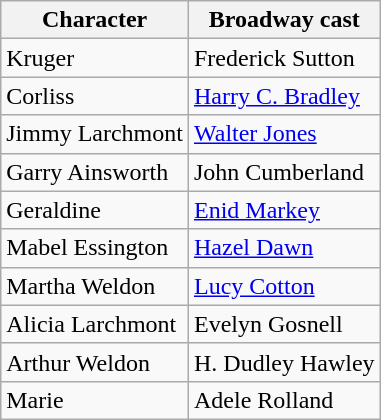<table class="wikitable">
<tr>
<th scope="col">Character</th>
<th scope="col">Broadway cast</th>
</tr>
<tr>
<td>Kruger</td>
<td>Frederick Sutton</td>
</tr>
<tr>
<td>Corliss</td>
<td><a href='#'>Harry C. Bradley</a></td>
</tr>
<tr>
<td>Jimmy Larchmont</td>
<td><a href='#'>Walter Jones</a></td>
</tr>
<tr>
<td>Garry Ainsworth</td>
<td>John Cumberland</td>
</tr>
<tr>
<td>Geraldine</td>
<td><a href='#'>Enid Markey</a></td>
</tr>
<tr>
<td>Mabel Essington</td>
<td><a href='#'>Hazel Dawn</a></td>
</tr>
<tr>
<td>Martha Weldon</td>
<td><a href='#'>Lucy Cotton</a></td>
</tr>
<tr>
<td>Alicia Larchmont</td>
<td>Evelyn Gosnell</td>
</tr>
<tr>
<td>Arthur Weldon</td>
<td>H. Dudley Hawley</td>
</tr>
<tr>
<td>Marie</td>
<td>Adele Rolland</td>
</tr>
</table>
